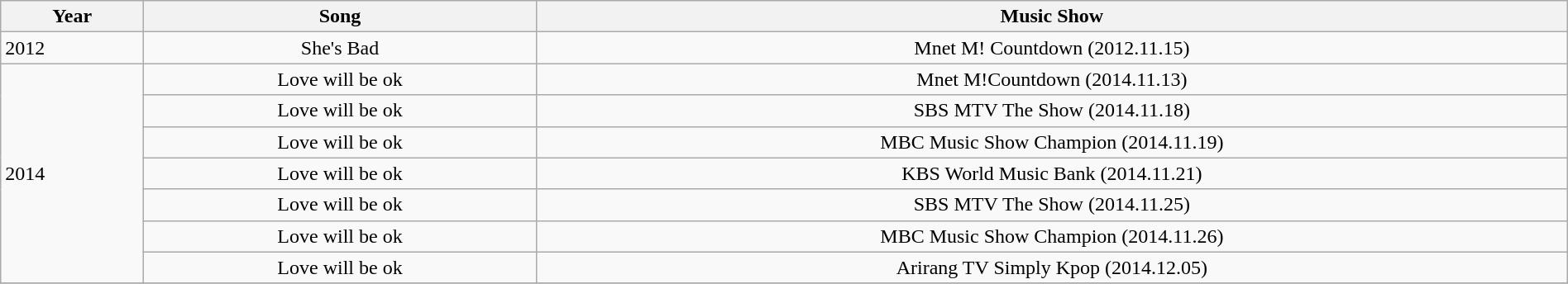<table class="wikitable" width="100%">
<tr>
<th>Year</th>
<th>Song</th>
<th>Music Show</th>
</tr>
<tr>
<td rowspan = "1">2012</td>
<td align="center">She's Bad</td>
<td align="center">Mnet M! Countdown (2012.11.15)</td>
</tr>
<tr>
<td rowspan = "7">2014</td>
<td align="center">Love will be ok</td>
<td align="center">Mnet M!Countdown (2014.11.13)</td>
</tr>
<tr>
<td align="center">Love will be ok</td>
<td align="center">SBS MTV The Show (2014.11.18)</td>
</tr>
<tr>
<td align="center">Love will be ok</td>
<td align="center">MBC Music Show Champion (2014.11.19)</td>
</tr>
<tr>
<td align="center">Love will be ok</td>
<td align="center">KBS World Music Bank (2014.11.21)</td>
</tr>
<tr>
<td align="center">Love will be ok</td>
<td align="center">SBS MTV The Show (2014.11.25)</td>
</tr>
<tr>
<td align="center">Love will be ok</td>
<td align="center">MBC Music Show Champion (2014.11.26)</td>
</tr>
<tr>
<td align="center">Love will be ok</td>
<td align="center">Arirang TV Simply Kpop (2014.12.05)</td>
</tr>
<tr>
</tr>
</table>
